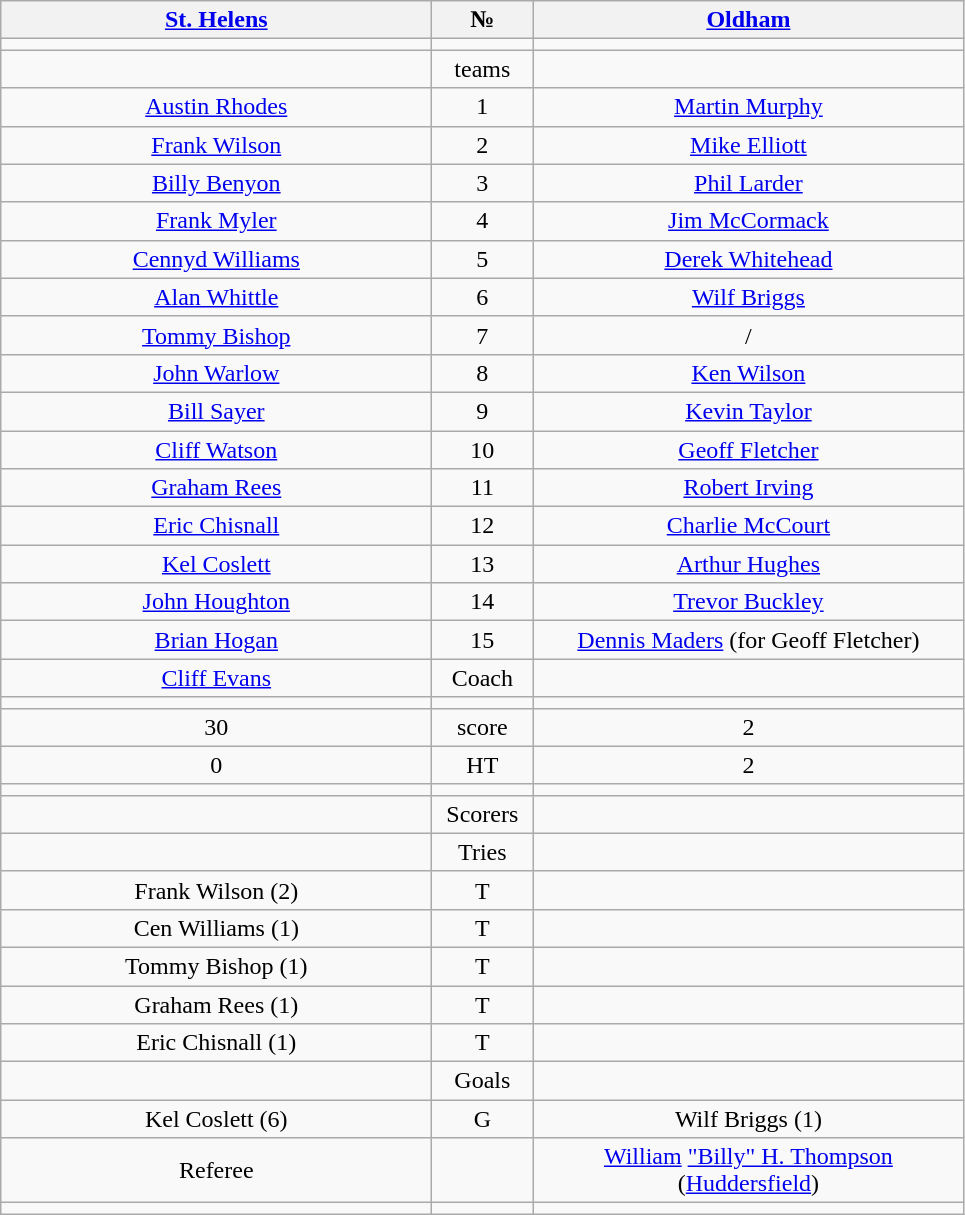<table class="wikitable" style="text-align:center;">
<tr>
<th width=280 abbr="St Helens"><a href='#'>St. Helens</a></th>
<th width=60 abbr="Number">№</th>
<th width=280 abbr="Warrington"><a href='#'>Oldham</a></th>
</tr>
<tr>
<td></td>
<td></td>
<td></td>
</tr>
<tr>
<td></td>
<td>teams</td>
<td></td>
</tr>
<tr>
<td><a href='#'>Austin Rhodes</a></td>
<td>1</td>
<td><a href='#'>Martin Murphy</a></td>
</tr>
<tr>
<td><a href='#'>Frank Wilson</a></td>
<td>2</td>
<td><a href='#'>Mike Elliott</a></td>
</tr>
<tr>
<td><a href='#'>Billy Benyon</a></td>
<td>3</td>
<td><a href='#'>Phil Larder</a></td>
</tr>
<tr>
<td><a href='#'>Frank Myler</a></td>
<td>4</td>
<td><a href='#'>Jim McCormack</a></td>
</tr>
<tr>
<td><a href='#'>Cen</a><a href='#'>nyd Williams</a></td>
<td>5</td>
<td><a href='#'>Derek Whitehead</a></td>
</tr>
<tr>
<td><a href='#'>Alan Whittle</a></td>
<td>6</td>
<td><a href='#'>Wilf Briggs</a></td>
</tr>
<tr>
<td><a href='#'>Tommy Bishop</a></td>
<td>7</td>
<td> /</td>
</tr>
<tr>
<td><a href='#'>John Warlow</a></td>
<td>8</td>
<td><a href='#'>Ken Wilson</a></td>
</tr>
<tr>
<td><a href='#'>Bill Sayer</a></td>
<td>9</td>
<td><a href='#'>Kevin Taylor</a></td>
</tr>
<tr>
<td><a href='#'>Cliff Watson</a></td>
<td>10</td>
<td><a href='#'>Geoff Fletcher</a></td>
</tr>
<tr>
<td><a href='#'>Graham Rees</a></td>
<td>11</td>
<td><a href='#'>Robert Irving</a></td>
</tr>
<tr>
<td><a href='#'>Eric Chisnall</a></td>
<td>12</td>
<td><a href='#'>Charlie McCourt</a></td>
</tr>
<tr>
<td><a href='#'>Kel Coslett</a></td>
<td>13</td>
<td><a href='#'>Arthur Hughes</a></td>
</tr>
<tr>
<td><a href='#'>John Houghton</a></td>
<td>14</td>
<td><a href='#'>Trevor Buckley</a></td>
</tr>
<tr>
<td><a href='#'>Brian Hogan</a></td>
<td>15</td>
<td><a href='#'>Dennis Maders</a> (for Geoff Fletcher)</td>
</tr>
<tr>
<td><a href='#'>Cliff Evans</a></td>
<td>Coach</td>
<td></td>
</tr>
<tr>
<td></td>
<td></td>
<td></td>
</tr>
<tr>
<td>30</td>
<td>score</td>
<td>2</td>
</tr>
<tr>
<td>0</td>
<td>HT</td>
<td>2</td>
</tr>
<tr>
<td></td>
<td></td>
<td></td>
</tr>
<tr>
<td></td>
<td>Scorers</td>
<td></td>
</tr>
<tr>
<td></td>
<td>Tries</td>
<td></td>
</tr>
<tr>
<td>Frank Wilson (2)</td>
<td>T</td>
<td></td>
</tr>
<tr>
<td>Cen Williams (1)</td>
<td>T</td>
<td></td>
</tr>
<tr>
<td>Tommy Bishop (1)</td>
<td>T</td>
<td></td>
</tr>
<tr>
<td>Graham Rees (1)</td>
<td>T</td>
<td></td>
</tr>
<tr>
<td>Eric Chisnall (1)</td>
<td>T</td>
<td></td>
</tr>
<tr>
<td></td>
<td>Goals</td>
<td></td>
</tr>
<tr>
<td>Kel Coslett (6)</td>
<td>G</td>
<td>Wilf Briggs (1)</td>
</tr>
<tr>
<td>Referee</td>
<td></td>
<td><a href='#'>William</a> <a href='#'>"Billy" H. Thompson</a> (<a href='#'>Huddersfield</a>)</td>
</tr>
<tr>
<td></td>
<td></td>
<td></td>
</tr>
</table>
